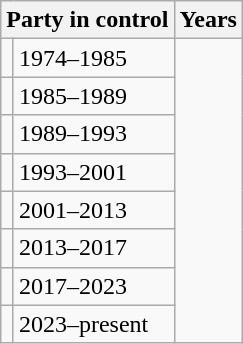<table class="wikitable">
<tr>
<th colspan=2>Party in control</th>
<th>Years</th>
</tr>
<tr>
<td></td>
<td>1974–1985</td>
</tr>
<tr>
<td></td>
<td>1985–1989</td>
</tr>
<tr>
<td></td>
<td>1989–1993</td>
</tr>
<tr>
<td></td>
<td>1993–2001</td>
</tr>
<tr>
<td></td>
<td>2001–2013</td>
</tr>
<tr>
<td></td>
<td>2013–2017</td>
</tr>
<tr>
<td></td>
<td>2017–2023</td>
</tr>
<tr>
<td></td>
<td>2023–present</td>
</tr>
</table>
